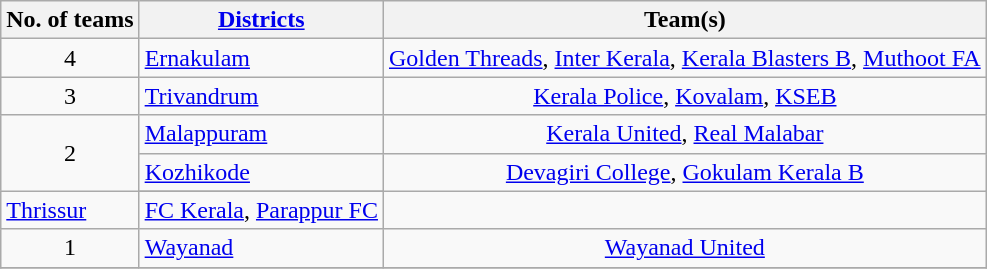<table class="wikitable" style="text-align:center">
<tr>
<th>No. of teams</th>
<th><a href='#'>Districts</a></th>
<th>Team(s)</th>
</tr>
<tr>
<td rowspan="1">4</td>
<td align="left"><a href='#'>Ernakulam</a></td>
<td><a href='#'>Golden Threads</a>, <a href='#'>Inter Kerala</a>, <a href='#'>Kerala Blasters B</a>, <a href='#'>Muthoot FA</a></td>
</tr>
<tr>
<td rowspan="1">3</td>
<td align="left"><a href='#'>Trivandrum</a></td>
<td><a href='#'>Kerala Police</a>, <a href='#'>Kovalam</a>, <a href='#'>KSEB</a></td>
</tr>
<tr>
<td rowspan="3">2</td>
<td align="left"><a href='#'>Malappuram</a></td>
<td><a href='#'>Kerala United</a>, <a href='#'>Real Malabar</a></td>
</tr>
<tr>
<td align="left"><a href='#'>Kozhikode</a></td>
<td><a href='#'>Devagiri College</a>, <a href='#'>Gokulam Kerala B</a></td>
</tr>
<tr>
</tr>
<tr>
<td align="left"><a href='#'>Thrissur</a></td>
<td><a href='#'>FC Kerala</a>, <a href='#'>Parappur FC</a></td>
</tr>
<tr>
<td rowspan="1">1</td>
<td align="left"><a href='#'>Wayanad</a></td>
<td><a href='#'>Wayanad United</a></td>
</tr>
<tr>
</tr>
</table>
